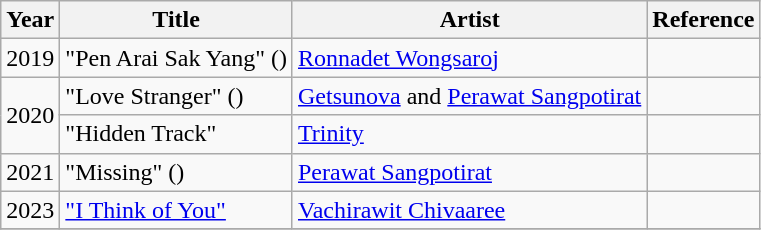<table class="wikitable">
<tr>
<th>Year</th>
<th>Title</th>
<th>Artist</th>
<th>Reference</th>
</tr>
<tr>
<td>2019</td>
<td>"Pen Arai Sak Yang" ()</td>
<td><a href='#'>Ronnadet Wongsaroj</a></td>
<td style="text-align:center;"></td>
</tr>
<tr>
<td rowspan = 2>2020</td>
<td>"Love Stranger" ()</td>
<td><a href='#'>Getsunova</a> and <a href='#'>Perawat Sangpotirat</a></td>
<td style="text-align:center;"></td>
</tr>
<tr>
<td>"Hidden Track"</td>
<td><a href='#'>Trinity</a></td>
<td style="text-align:center;"></td>
</tr>
<tr>
<td>2021</td>
<td>"Missing" ()</td>
<td><a href='#'>Perawat Sangpotirat</a></td>
<td style="text-align:center;"></td>
</tr>
<tr>
<td>2023</td>
<td><a href='#'>"I Think of You"</a></td>
<td><a href='#'>Vachirawit Chivaaree</a></td>
<td style="text-align:center;"></td>
</tr>
<tr>
</tr>
</table>
